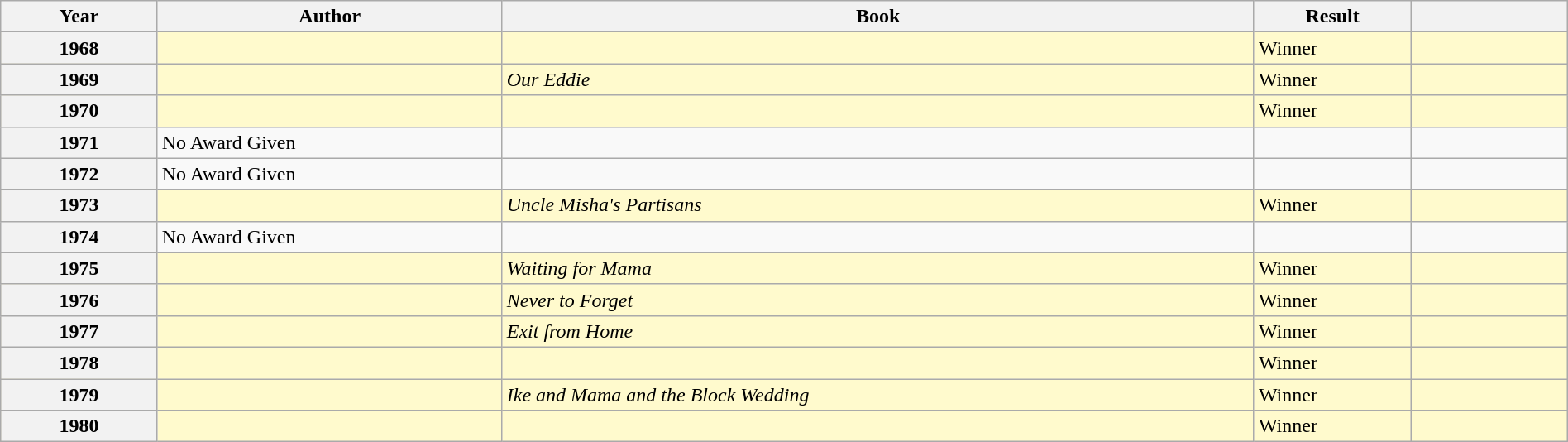<table class="sortable wikitable" width="100%">
<tr>
<th scope=“col” width=10%>Year</th>
<th scope=“col”>Author</th>
<th scope=“col”>Book</th>
<th scope=“col” width=10%>Result</th>
<th scope=“col” width=10%></th>
</tr>
<tr style="background:LemonChiffon; color:black">
<th scope=“row”>1968</th>
<td></td>
<td></td>
<td>Winner</td>
<td></td>
</tr>
<tr style="background:LemonChiffon; color:black">
<th scope=“row”>1969</th>
<td></td>
<td><em>Our Eddie</em></td>
<td>Winner</td>
<td></td>
</tr>
<tr style="background:LemonChiffon; color:black">
<th scope=“row”>1970</th>
<td></td>
<td></td>
<td>Winner</td>
<td></td>
</tr>
<tr>
<th scope=“row”>1971</th>
<td>No Award Given</td>
<td></td>
<td></td>
<td></td>
</tr>
<tr>
<th scope=“row”>1972</th>
<td>No Award Given</td>
<td></td>
<td></td>
<td></td>
</tr>
<tr style="background:LemonChiffon; color:black">
<th scope=“row”>1973</th>
<td></td>
<td><em>Uncle Misha's Partisans</em></td>
<td>Winner</td>
<td></td>
</tr>
<tr>
<th scope=“row”>1974</th>
<td>No Award Given</td>
<td></td>
<td></td>
<td></td>
</tr>
<tr style="background:LemonChiffon; color:black">
<th scope=“row”>1975</th>
<td></td>
<td><em>Waiting for Mama</em></td>
<td>Winner</td>
<td></td>
</tr>
<tr style="background:LemonChiffon; color:black">
<th scope=“row”>1976</th>
<td></td>
<td><em>Never to Forget</em></td>
<td>Winner</td>
<td></td>
</tr>
<tr style="background:LemonChiffon; color:black">
<th scope=“row”>1977</th>
<td></td>
<td><em>Exit from Home</em></td>
<td>Winner</td>
<td></td>
</tr>
<tr style="background:LemonChiffon; color:black">
<th scope=“row”>1978</th>
<td></td>
<td></td>
<td>Winner</td>
<td></td>
</tr>
<tr style="background:LemonChiffon; color:black">
<th scope=“row”>1979</th>
<td></td>
<td><em>Ike and Mama and the Block Wedding</em></td>
<td>Winner</td>
<td></td>
</tr>
<tr style="background:LemonChiffon; color:black">
<th scope=“row”>1980</th>
<td></td>
<td></td>
<td>Winner</td>
<td></td>
</tr>
</table>
